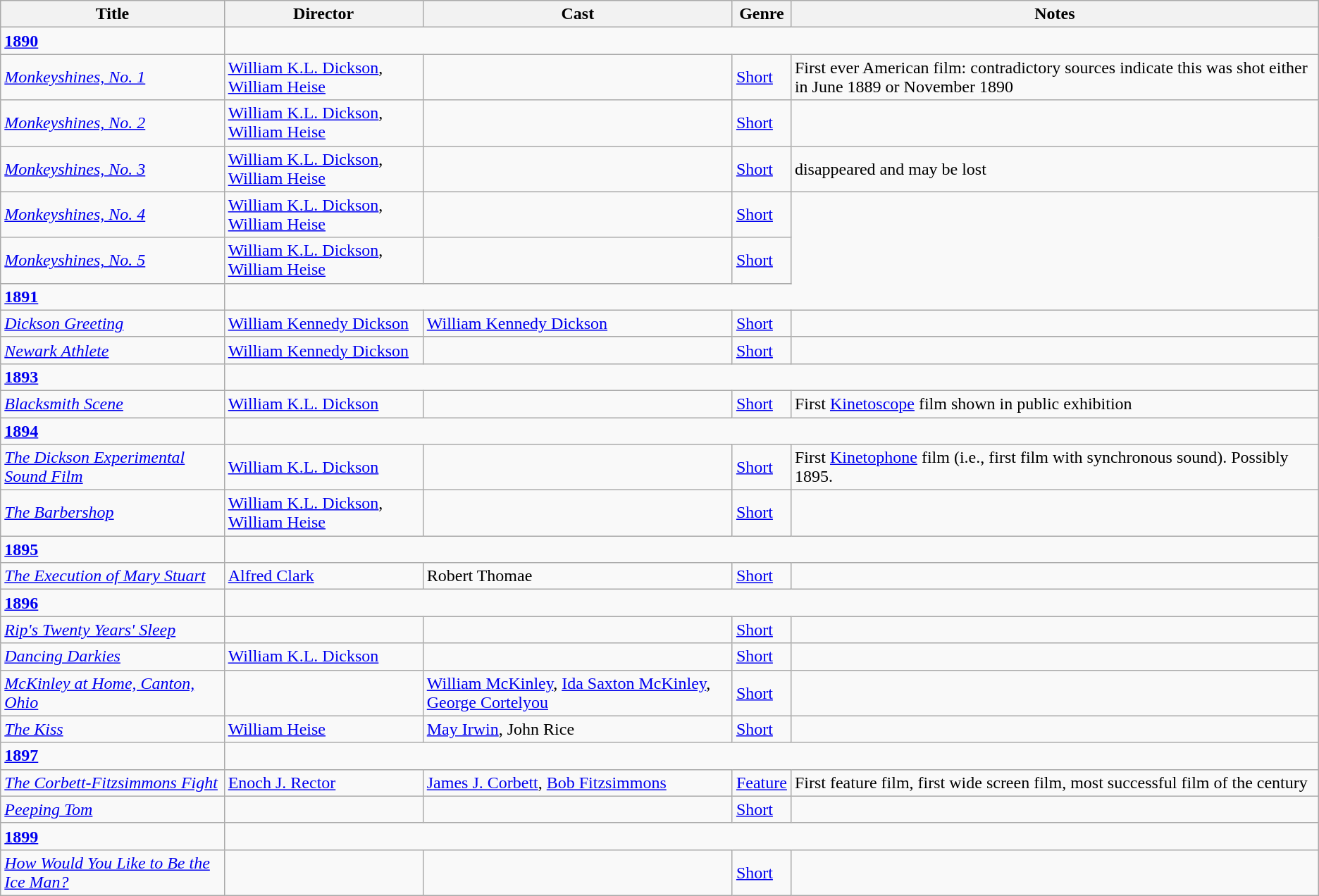<table class="wikitable">
<tr>
<th>Title</th>
<th>Director</th>
<th>Cast</th>
<th>Genre</th>
<th>Notes</th>
</tr>
<tr>
<td><strong><a href='#'>1890</a></strong></td>
</tr>
<tr>
<td><em><a href='#'>Monkeyshines, No. 1</a></em></td>
<td><a href='#'>William K.L. Dickson</a>, <a href='#'>William Heise</a></td>
<td></td>
<td><a href='#'>Short</a></td>
<td>First ever American film: contradictory sources indicate this was shot either in June 1889 or November 1890</td>
</tr>
<tr>
<td><em><a href='#'>Monkeyshines, No. 2</a></em></td>
<td><a href='#'>William K.L. Dickson</a>, <a href='#'>William Heise</a></td>
<td></td>
<td><a href='#'>Short</a></td>
<td></td>
</tr>
<tr>
<td><em><a href='#'>Monkeyshines, No. 3</a></em></td>
<td><a href='#'>William K.L. Dickson</a>, <a href='#'>William Heise</a></td>
<td></td>
<td><a href='#'>Short</a></td>
<td>disappeared and may be lost</td>
</tr>
<tr>
<td><em><a href='#'>Monkeyshines, No. 4</a></em></td>
<td><a href='#'>William K.L. Dickson</a>, <a href='#'>William Heise</a></td>
<td></td>
<td><a href='#'>Short</a></td>
</tr>
<tr>
<td><em><a href='#'>Monkeyshines, No. 5</a></em></td>
<td><a href='#'>William K.L. Dickson</a>, <a href='#'>William Heise</a></td>
<td></td>
<td><a href='#'>Short</a></td>
</tr>
<tr>
<td><strong><a href='#'>1891</a></strong></td>
</tr>
<tr>
<td><em><a href='#'>Dickson Greeting</a></em></td>
<td><a href='#'>William Kennedy Dickson</a></td>
<td><a href='#'>William Kennedy Dickson</a></td>
<td><a href='#'>Short</a></td>
<td></td>
</tr>
<tr>
<td><em><a href='#'>Newark Athlete</a></em></td>
<td><a href='#'>William Kennedy Dickson</a></td>
<td></td>
<td><a href='#'>Short</a></td>
<td></td>
</tr>
<tr>
<td><strong><a href='#'>1893</a></strong></td>
</tr>
<tr>
<td><em><a href='#'>Blacksmith Scene</a></em></td>
<td><a href='#'>William K.L. Dickson</a></td>
<td></td>
<td><a href='#'>Short</a></td>
<td>First <a href='#'>Kinetoscope</a> film shown in public exhibition</td>
</tr>
<tr>
<td><strong><a href='#'>1894</a></strong></td>
</tr>
<tr>
<td><em><a href='#'>The Dickson Experimental Sound Film</a></em></td>
<td><a href='#'>William K.L. Dickson</a></td>
<td></td>
<td><a href='#'>Short</a></td>
<td>First <a href='#'>Kinetophone</a> film (i.e., first film with synchronous sound). Possibly 1895.</td>
</tr>
<tr>
<td><em><a href='#'>The Barbershop</a></em></td>
<td><a href='#'>William K.L. Dickson</a>, <a href='#'>William Heise</a></td>
<td></td>
<td><a href='#'>Short</a></td>
<td></td>
</tr>
<tr>
<td><strong><a href='#'>1895</a></strong></td>
</tr>
<tr>
<td><em><a href='#'>The Execution of Mary Stuart</a></em></td>
<td><a href='#'>Alfred Clark</a></td>
<td>Robert Thomae</td>
<td><a href='#'>Short</a></td>
<td></td>
</tr>
<tr>
<td><strong><a href='#'>1896</a></strong></td>
</tr>
<tr>
<td><em><a href='#'>Rip's Twenty Years' Sleep</a></em></td>
<td></td>
<td></td>
<td><a href='#'>Short</a></td>
<td></td>
</tr>
<tr>
<td><em><a href='#'>Dancing Darkies</a></em></td>
<td><a href='#'>William K.L. Dickson</a></td>
<td></td>
<td><a href='#'>Short</a></td>
<td></td>
</tr>
<tr>
<td><em><a href='#'>McKinley at Home, Canton, Ohio</a></em></td>
<td></td>
<td><a href='#'>William McKinley</a>, <a href='#'>Ida Saxton McKinley</a>, <a href='#'>George Cortelyou</a></td>
<td><a href='#'>Short</a></td>
<td></td>
</tr>
<tr>
<td><em><a href='#'>The Kiss</a></em></td>
<td><a href='#'>William Heise</a></td>
<td><a href='#'>May Irwin</a>, John Rice</td>
<td><a href='#'>Short</a></td>
<td></td>
</tr>
<tr>
<td><strong><a href='#'>1897</a></strong></td>
</tr>
<tr>
<td><em><a href='#'>The Corbett-Fitzsimmons Fight</a></em></td>
<td><a href='#'>Enoch J. Rector</a></td>
<td><a href='#'>James J. Corbett</a>, <a href='#'>Bob Fitzsimmons</a></td>
<td><a href='#'>Feature</a></td>
<td>First feature film, first wide screen film, most successful film of the century</td>
</tr>
<tr>
<td><em><a href='#'>Peeping Tom</a></em></td>
<td></td>
<td></td>
<td><a href='#'>Short</a></td>
<td></td>
</tr>
<tr>
<td><strong><a href='#'>1899</a></strong></td>
</tr>
<tr>
<td><em><a href='#'>How Would You Like to Be the Ice Man?</a></em></td>
<td></td>
<td></td>
<td><a href='#'>Short</a></td>
<td></td>
</tr>
</table>
